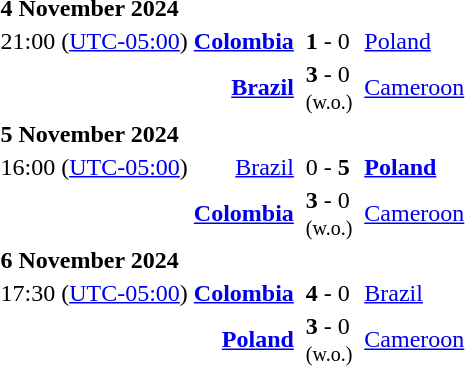<table>
<tr>
<td><strong>4 November 2024</strong></td>
</tr>
<tr>
<td>21:00 (<a href='#'>UTC-05:00</a>)</td>
<td align=right><strong><a href='#'>Colombia</a></strong></td>
<td></td>
<td><strong>1</strong> - 0</td>
<td></td>
<td><a href='#'>Poland</a></td>
</tr>
<tr>
<td></td>
<td align=right><strong><a href='#'>Brazil</a></strong></td>
<td></td>
<td><strong>3</strong> - 0 <br><small>(w.o.)</small></td>
<td></td>
<td><a href='#'>Cameroon</a></td>
</tr>
<tr>
<td><strong>5 November 2024</strong></td>
</tr>
<tr>
<td>16:00 (<a href='#'>UTC-05:00</a>)</td>
<td align=right><a href='#'>Brazil</a></td>
<td></td>
<td>0 - <strong>5</strong></td>
<td></td>
<td><strong><a href='#'>Poland</a></strong></td>
</tr>
<tr>
<td></td>
<td align=right><strong><a href='#'>Colombia</a></strong></td>
<td></td>
<td><strong>3</strong> - 0 <br><small>(w.o.)</small></td>
<td></td>
<td><a href='#'>Cameroon</a></td>
</tr>
<tr>
<td><strong>6 November 2024</strong></td>
</tr>
<tr>
<td>17:30 (<a href='#'>UTC-05:00</a>)</td>
<td align=right><strong><a href='#'>Colombia</a></strong></td>
<td></td>
<td><strong>4</strong> - 0</td>
<td></td>
<td><a href='#'>Brazil</a></td>
</tr>
<tr>
<td></td>
<td align=right><strong><a href='#'>Poland</a></strong></td>
<td></td>
<td><strong>3</strong> - 0 <br><small>(w.o.)</small></td>
<td></td>
<td><a href='#'>Cameroon</a></td>
</tr>
</table>
